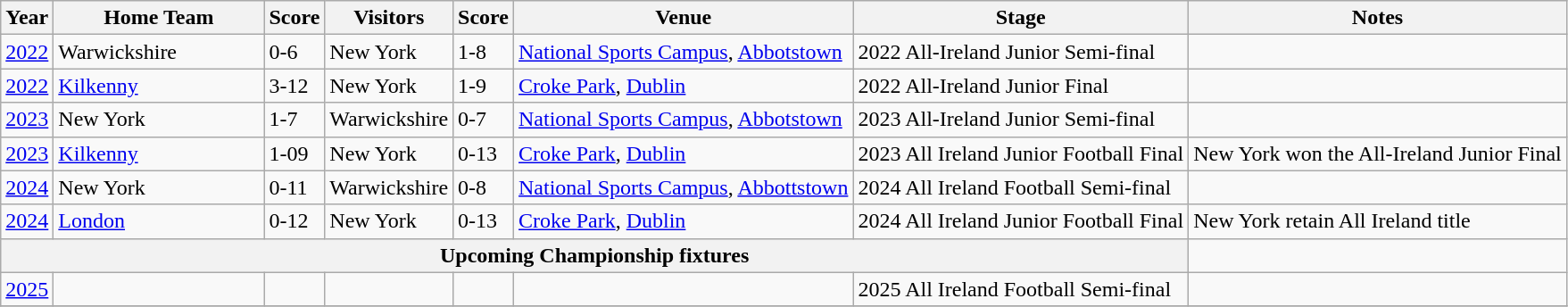<table class="sortable wikitable" style="width:%;">
<tr>
<th>Year</th>
<th width=150px>Home Team</th>
<th>Score</th>
<th>Visitors</th>
<th scope="col">Score</th>
<th>Venue</th>
<th>Stage</th>
<th>Notes</th>
</tr>
<tr>
<td><a href='#'>2022</a></td>
<td> Warwickshire</td>
<td>0-6</td>
<td> New York</td>
<td>1-8</td>
<td><a href='#'>National Sports Campus</a>, <a href='#'>Abbotstown</a></td>
<td>2022 All-Ireland Junior Semi-final</td>
<td></td>
</tr>
<tr>
<td><a href='#'>2022</a></td>
<td> <a href='#'>Kilkenny</a></td>
<td>3-12</td>
<td> New York</td>
<td>1-9</td>
<td><a href='#'>Croke Park</a>, <a href='#'>Dublin</a></td>
<td>2022 All-Ireland Junior Final</td>
<td></td>
</tr>
<tr>
<td><a href='#'>2023</a></td>
<td> New York</td>
<td>1-7</td>
<td> Warwickshire</td>
<td>0-7</td>
<td><a href='#'>National Sports Campus</a>, <a href='#'>Abbotstown</a></td>
<td>2023 All-Ireland Junior Semi-final</td>
<td></td>
</tr>
<tr>
<td><a href='#'>2023</a></td>
<td> <a href='#'>Kilkenny</a></td>
<td>1-09</td>
<td> New York</td>
<td>0-13</td>
<td><a href='#'>Croke Park</a>, <a href='#'>Dublin</a></td>
<td>2023 All Ireland Junior Football Final</td>
<td>New York won the All-Ireland Junior Final</td>
</tr>
<tr>
<td><a href='#'>2024</a></td>
<td> New York</td>
<td>0-11</td>
<td> Warwickshire</td>
<td>0-8</td>
<td><a href='#'>National Sports Campus</a>, <a href='#'>Abbottstown</a></td>
<td>2024 All Ireland Football Semi-final</td>
<td></td>
</tr>
<tr>
<td><a href='#'>2024</a></td>
<td> <a href='#'>London</a></td>
<td>0-12</td>
<td> New York</td>
<td>0-13</td>
<td><a href='#'>Croke Park</a>, <a href='#'>Dublin</a></td>
<td>2024 All Ireland Junior Football Final</td>
<td>New York retain All Ireland title</td>
</tr>
<tr>
<th colspan="7">Upcoming Championship fixtures</th>
</tr>
<tr>
<td><a href='#'>2025</a></td>
<td></td>
<td></td>
<td></td>
<td></td>
<td></td>
<td>2025 All Ireland Football Semi-final</td>
<td></td>
</tr>
<tr>
</tr>
</table>
